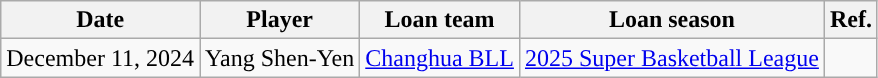<table class="wikitable">
<tr>
<th>Date</th>
<th>Player</th>
<th>Loan team</th>
<th>Loan season</th>
<th>Ref.</th>
</tr>
<tr>
<td>December 11, 2024</td>
<td>Yang Shen-Yen</td>
<td><a href='#'>Changhua BLL</a></td>
<td><a href='#'>2025 Super Basketball League</a></td>
<td></td>
</tr>
</table>
